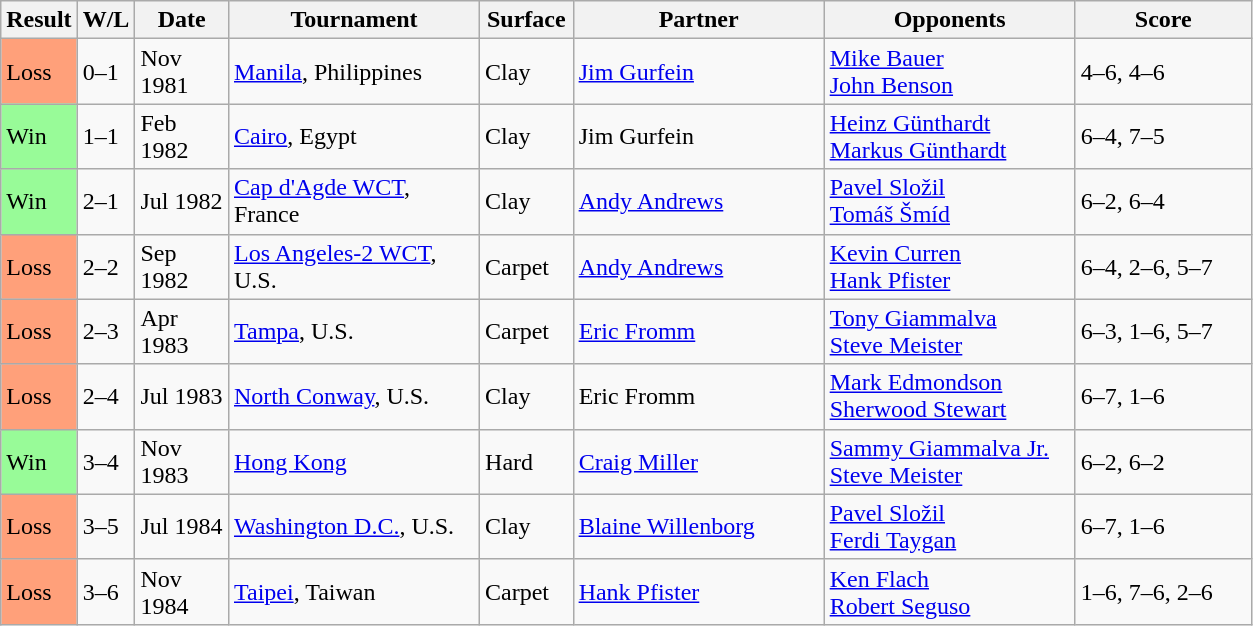<table class="sortable wikitable">
<tr>
<th>Result</th>
<th style="width:30px" class="unsortable">W/L</th>
<th style="width:55px">Date</th>
<th style="width:160px">Tournament</th>
<th style="width:55px">Surface</th>
<th style="width:160px">Partner</th>
<th style="width:160px">Opponents</th>
<th style="width:110px" class="unsortable">Score</th>
</tr>
<tr>
<td style="background:#ffa07a;">Loss</td>
<td>0–1</td>
<td>Nov 1981</td>
<td><a href='#'>Manila</a>, Philippines</td>
<td>Clay</td>
<td> <a href='#'>Jim Gurfein</a></td>
<td> <a href='#'>Mike Bauer</a> <br>  <a href='#'>John Benson</a></td>
<td>4–6, 4–6</td>
</tr>
<tr>
<td style="background:#98fb98;">Win</td>
<td>1–1</td>
<td>Feb 1982</td>
<td><a href='#'>Cairo</a>, Egypt</td>
<td>Clay</td>
<td> Jim Gurfein</td>
<td> <a href='#'>Heinz Günthardt</a> <br>  <a href='#'>Markus Günthardt</a></td>
<td>6–4, 7–5</td>
</tr>
<tr>
<td style="background:#98fb98;">Win</td>
<td>2–1</td>
<td>Jul 1982</td>
<td><a href='#'>Cap d'Agde WCT</a>, France</td>
<td>Clay</td>
<td> <a href='#'>Andy Andrews</a></td>
<td> <a href='#'>Pavel Složil</a> <br>  <a href='#'>Tomáš Šmíd</a></td>
<td>6–2, 6–4</td>
</tr>
<tr>
<td style="background:#ffa07a;">Loss</td>
<td>2–2</td>
<td>Sep 1982</td>
<td><a href='#'>Los Angeles-2 WCT</a>, U.S.</td>
<td>Carpet</td>
<td> <a href='#'>Andy Andrews</a></td>
<td> <a href='#'>Kevin Curren</a> <br>  <a href='#'>Hank Pfister</a></td>
<td>6–4, 2–6, 5–7</td>
</tr>
<tr>
<td style="background:#ffa07a;">Loss</td>
<td>2–3</td>
<td>Apr 1983</td>
<td><a href='#'>Tampa</a>, U.S.</td>
<td>Carpet</td>
<td> <a href='#'>Eric Fromm</a></td>
<td> <a href='#'>Tony Giammalva</a> <br>  <a href='#'>Steve Meister</a></td>
<td>6–3, 1–6, 5–7</td>
</tr>
<tr>
<td style="background:#ffa07a;">Loss</td>
<td>2–4</td>
<td>Jul 1983</td>
<td><a href='#'>North Conway</a>, U.S.</td>
<td>Clay</td>
<td> Eric Fromm</td>
<td> <a href='#'>Mark Edmondson</a> <br>  <a href='#'>Sherwood Stewart</a></td>
<td>6–7, 1–6</td>
</tr>
<tr>
<td style="background:#98fb98;">Win</td>
<td>3–4</td>
<td>Nov 1983</td>
<td><a href='#'>Hong Kong</a></td>
<td>Hard</td>
<td> <a href='#'>Craig Miller</a></td>
<td> <a href='#'>Sammy Giammalva Jr.</a> <br>  <a href='#'>Steve Meister</a></td>
<td>6–2, 6–2</td>
</tr>
<tr>
<td style="background:#ffa07a;">Loss</td>
<td>3–5</td>
<td>Jul 1984</td>
<td><a href='#'>Washington D.C.</a>, U.S.</td>
<td>Clay</td>
<td> <a href='#'>Blaine Willenborg</a></td>
<td> <a href='#'>Pavel Složil</a> <br>  <a href='#'>Ferdi Taygan</a></td>
<td>6–7, 1–6</td>
</tr>
<tr>
<td style="background:#ffa07a;">Loss</td>
<td>3–6</td>
<td>Nov 1984</td>
<td><a href='#'>Taipei</a>, Taiwan</td>
<td>Carpet</td>
<td> <a href='#'>Hank Pfister</a></td>
<td> <a href='#'>Ken Flach</a> <br>  <a href='#'>Robert Seguso</a></td>
<td>1–6, 7–6, 2–6</td>
</tr>
</table>
